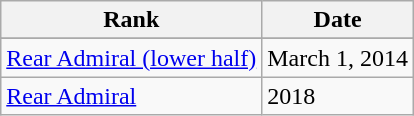<table class="wikitable">
<tr>
<th>Rank</th>
<th>Date</th>
</tr>
<tr>
</tr>
<tr>
<td> <a href='#'>Rear Admiral (lower half)</a></td>
<td>March 1, 2014</td>
</tr>
<tr>
<td> <a href='#'>Rear Admiral</a></td>
<td>2018</td>
</tr>
</table>
